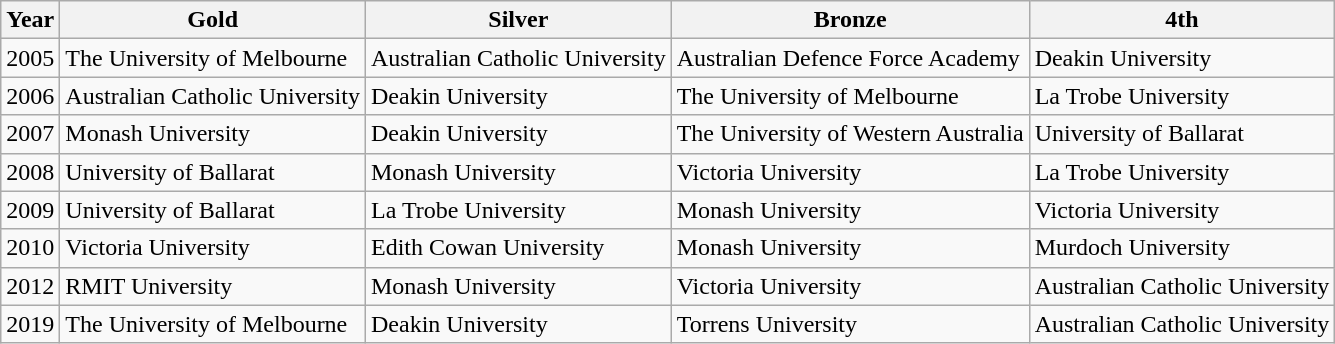<table class="wikitable">
<tr>
<th>Year</th>
<th>Gold</th>
<th>Silver</th>
<th>Bronze</th>
<th>4th</th>
</tr>
<tr>
<td>2005</td>
<td>The University of Melbourne</td>
<td>Australian Catholic University</td>
<td>Australian Defence Force Academy</td>
<td>Deakin University</td>
</tr>
<tr>
<td>2006</td>
<td>Australian Catholic University</td>
<td>Deakin University</td>
<td>The University of Melbourne</td>
<td>La Trobe University</td>
</tr>
<tr>
<td>2007</td>
<td>Monash University</td>
<td>Deakin University</td>
<td>The University of Western Australia</td>
<td>University of Ballarat</td>
</tr>
<tr>
<td>2008</td>
<td>University of Ballarat</td>
<td>Monash University</td>
<td>Victoria University</td>
<td>La Trobe University</td>
</tr>
<tr>
<td>2009</td>
<td>University of Ballarat</td>
<td>La Trobe University</td>
<td>Monash University</td>
<td>Victoria University</td>
</tr>
<tr>
<td>2010</td>
<td>Victoria University</td>
<td>Edith Cowan University</td>
<td>Monash University</td>
<td>Murdoch University</td>
</tr>
<tr>
<td>2012</td>
<td>RMIT University</td>
<td>Monash University</td>
<td>Victoria University</td>
<td>Australian Catholic University</td>
</tr>
<tr>
<td>2019</td>
<td>The University of Melbourne</td>
<td>Deakin University</td>
<td>Torrens University</td>
<td>Australian Catholic University</td>
</tr>
</table>
